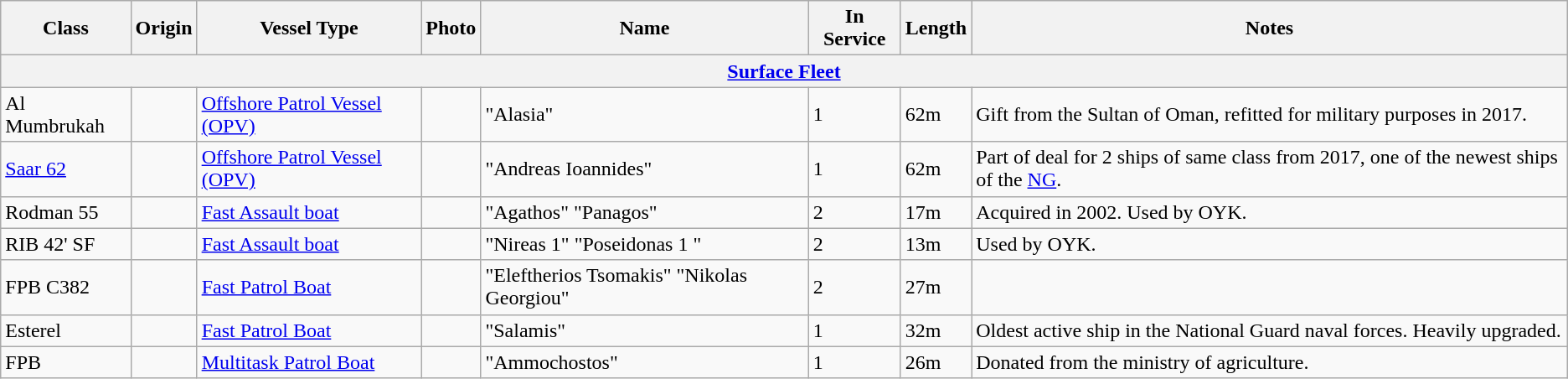<table class="wikitable">
<tr>
<th>Class</th>
<th>Origin</th>
<th>Vessel Type</th>
<th>Photo</th>
<th>Name</th>
<th>In Service</th>
<th>Length</th>
<th>Notes</th>
</tr>
<tr>
<th colspan="8"><a href='#'>Surface Fleet</a></th>
</tr>
<tr>
<td>Al Mumbrukah</td>
<td></td>
<td><a href='#'>Offshore Patrol Vessel (OPV)</a></td>
<td></td>
<td>"Alasia"</td>
<td>1</td>
<td>62m</td>
<td>Gift from the Sultan of Oman, refitted for military purposes in 2017.</td>
</tr>
<tr>
<td><a href='#'>Saar 62</a></td>
<td></td>
<td><a href='#'>Offshore Patrol Vessel (OPV)</a></td>
<td></td>
<td>"Andreas Ioannides"</td>
<td>1</td>
<td>62m</td>
<td>Part of deal for 2 ships of same class from 2017, one of the newest ships of the <a href='#'>NG</a>.</td>
</tr>
<tr>
<td>Rodman 55</td>
<td></td>
<td><a href='#'>Fast Assault boat</a></td>
<td></td>
<td>"Agathos" "Panagos"</td>
<td>2</td>
<td>17m</td>
<td>Acquired in 2002. Used by OYK.</td>
</tr>
<tr>
<td>RIB 42' SF</td>
<td></td>
<td><a href='#'>Fast Assault boat</a></td>
<td></td>
<td>"Nireas 1" "Poseidonas 1 "</td>
<td>2</td>
<td>13m</td>
<td>Used by OYK.</td>
</tr>
<tr>
<td>FPB C382</td>
<td></td>
<td><a href='#'>Fast Patrol Boat</a></td>
<td></td>
<td>"Eleftherios Tsomakis" "Nikolas Georgiou"</td>
<td>2</td>
<td>27m</td>
<td></td>
</tr>
<tr>
<td>Esterel</td>
<td></td>
<td><a href='#'>Fast Patrol Boat</a></td>
<td></td>
<td>"Salamis"</td>
<td>1</td>
<td>32m</td>
<td>Oldest active ship in the National Guard naval forces. Heavily upgraded.</td>
</tr>
<tr>
<td>FPB</td>
<td></td>
<td><a href='#'>Multitask Patrol Boat</a></td>
<td></td>
<td>"Ammochostos"</td>
<td>1</td>
<td>26m</td>
<td>Donated from the ministry of agriculture. </td>
</tr>
</table>
